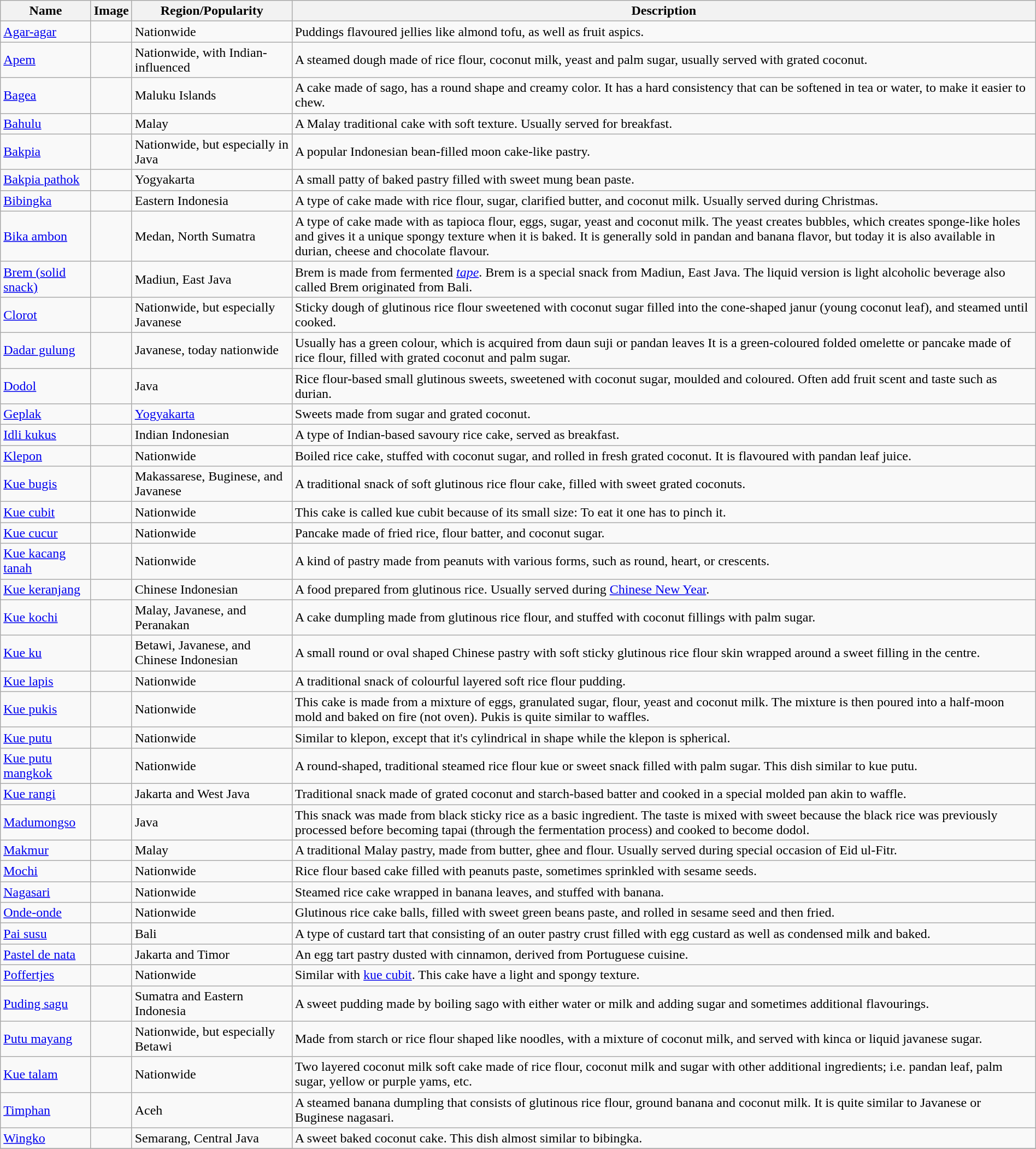<table class="wikitable sortable" width="100%">
<tr>
<th>Name</th>
<th>Image</th>
<th>Region/Popularity</th>
<th>Description</th>
</tr>
<tr>
<td><a href='#'>Agar-agar</a></td>
<td></td>
<td>Nationwide</td>
<td>Puddings flavoured jellies like almond tofu, as well as fruit aspics.</td>
</tr>
<tr>
<td><a href='#'>Apem</a></td>
<td></td>
<td>Nationwide, with Indian-influenced</td>
<td>A steamed dough made of rice flour, coconut milk, yeast and palm sugar, usually served with grated coconut.</td>
</tr>
<tr>
<td><a href='#'>Bagea</a></td>
<td></td>
<td>Maluku Islands</td>
<td>A cake made of sago, has a round shape and creamy color. It has a hard consistency that can be softened in tea or water, to make it easier to chew.</td>
</tr>
<tr>
<td><a href='#'>Bahulu</a></td>
<td></td>
<td>Malay</td>
<td>A Malay traditional cake with soft texture. Usually served for breakfast.</td>
</tr>
<tr>
<td><a href='#'>Bakpia</a></td>
<td></td>
<td>Nationwide, but especially in Java</td>
<td>A popular Indonesian bean-filled moon cake-like pastry.</td>
</tr>
<tr>
<td><a href='#'>Bakpia pathok</a></td>
<td></td>
<td>Yogyakarta</td>
<td>A small patty of baked pastry filled with sweet mung bean paste.</td>
</tr>
<tr>
<td><a href='#'>Bibingka</a></td>
<td></td>
<td>Eastern Indonesia</td>
<td>A type of cake made with rice flour, sugar, clarified butter, and coconut milk. Usually served during Christmas.</td>
</tr>
<tr>
<td><a href='#'>Bika ambon</a></td>
<td></td>
<td>Medan, North Sumatra</td>
<td>A type of cake made with as tapioca flour, eggs, sugar, yeast and coconut milk. The yeast creates bubbles, which creates sponge-like holes and gives it a unique spongy texture when it is baked. It is generally sold in pandan and banana flavor, but today it is also available in durian, cheese and chocolate flavour.</td>
</tr>
<tr>
<td><a href='#'>Brem (solid snack)</a></td>
<td></td>
<td>Madiun, East Java</td>
<td>Brem is made from fermented <em><a href='#'>tape</a></em>. Brem is a special snack from Madiun, East Java. The liquid version is light alcoholic beverage also called Brem originated from Bali.</td>
</tr>
<tr>
<td><a href='#'>Clorot</a></td>
<td></td>
<td>Nationwide, but especially Javanese</td>
<td>Sticky dough of glutinous rice flour sweetened with coconut sugar filled into the cone-shaped janur (young coconut leaf), and steamed until cooked.</td>
</tr>
<tr>
<td><a href='#'>Dadar gulung</a></td>
<td></td>
<td>Javanese, today nationwide</td>
<td>Usually has a green colour, which is acquired from daun suji or pandan leaves It is a green-coloured folded omelette or pancake made of rice flour, filled with grated coconut and palm sugar.</td>
</tr>
<tr>
<td><a href='#'>Dodol</a></td>
<td></td>
<td>Java</td>
<td>Rice flour-based small glutinous sweets, sweetened with coconut sugar, moulded and coloured. Often add fruit scent and taste such as durian.</td>
</tr>
<tr>
<td><a href='#'>Geplak</a></td>
<td></td>
<td><a href='#'>Yogyakarta</a></td>
<td>Sweets made from sugar and grated coconut.</td>
</tr>
<tr>
<td><a href='#'>Idli kukus</a></td>
<td></td>
<td>Indian Indonesian</td>
<td>A type of Indian-based savoury rice cake, served as breakfast.</td>
</tr>
<tr>
<td><a href='#'>Klepon</a></td>
<td></td>
<td>Nationwide</td>
<td>Boiled rice cake, stuffed with coconut sugar, and rolled in fresh grated coconut. It is flavoured with pandan leaf juice.</td>
</tr>
<tr>
<td><a href='#'>Kue bugis</a></td>
<td></td>
<td>Makassarese, Buginese, and Javanese</td>
<td>A traditional snack of soft glutinous rice flour cake, filled with sweet grated coconuts.</td>
</tr>
<tr>
<td><a href='#'>Kue cubit</a></td>
<td></td>
<td>Nationwide</td>
<td>This cake is called kue cubit because of its small size: To eat it one has to pinch it.</td>
</tr>
<tr>
<td><a href='#'>Kue cucur</a></td>
<td></td>
<td>Nationwide</td>
<td>Pancake made of fried rice, flour batter, and coconut sugar.</td>
</tr>
<tr>
<td><a href='#'>Kue kacang tanah</a></td>
<td></td>
<td>Nationwide</td>
<td>A kind of pastry made from peanuts with various forms, such as round, heart, or crescents.</td>
</tr>
<tr>
<td><a href='#'>Kue keranjang</a></td>
<td></td>
<td>Chinese Indonesian</td>
<td>A food prepared from glutinous rice. Usually served during <a href='#'>Chinese New Year</a>.</td>
</tr>
<tr>
<td><a href='#'>Kue kochi</a></td>
<td></td>
<td>Malay, Javanese, and Peranakan</td>
<td>A cake dumpling made from glutinous rice flour, and stuffed with coconut fillings with palm sugar.</td>
</tr>
<tr>
<td><a href='#'>Kue ku</a></td>
<td></td>
<td>Betawi, Javanese, and Chinese Indonesian</td>
<td>A small round or oval shaped Chinese pastry with soft sticky glutinous rice flour skin wrapped around a sweet filling in the centre.</td>
</tr>
<tr>
<td><a href='#'>Kue lapis</a></td>
<td></td>
<td>Nationwide</td>
<td>A traditional snack of colourful layered soft rice flour pudding.</td>
</tr>
<tr>
<td><a href='#'>Kue pukis</a></td>
<td></td>
<td>Nationwide</td>
<td>This cake is made from a mixture of eggs, granulated sugar, flour, yeast and coconut milk. The mixture is then poured into a half-moon mold and baked on fire (not oven). Pukis is quite similar to waffles.</td>
</tr>
<tr>
<td><a href='#'>Kue putu</a></td>
<td></td>
<td>Nationwide</td>
<td>Similar to klepon, except that it's cylindrical in shape while the klepon is spherical.</td>
</tr>
<tr>
<td><a href='#'>Kue putu mangkok</a></td>
<td></td>
<td>Nationwide</td>
<td>A round-shaped, traditional steamed rice flour kue or sweet snack filled with palm sugar. This dish similar to kue putu.</td>
</tr>
<tr>
<td><a href='#'>Kue rangi</a></td>
<td></td>
<td>Jakarta and West Java</td>
<td>Traditional snack made of grated coconut and starch-based batter and cooked in a special molded pan akin to waffle.</td>
</tr>
<tr>
<td><a href='#'>Madumongso</a></td>
<td></td>
<td>Java</td>
<td>This snack was made from black sticky rice as a basic ingredient. The taste is mixed with sweet because the black rice was previously processed before becoming tapai (through the fermentation process) and cooked to become dodol.</td>
</tr>
<tr>
<td><a href='#'>Makmur</a></td>
<td></td>
<td>Malay</td>
<td>A traditional Malay pastry, made from butter, ghee and flour. Usually served during special occasion of Eid ul-Fitr.</td>
</tr>
<tr>
<td><a href='#'>Mochi</a></td>
<td></td>
<td>Nationwide</td>
<td>Rice flour based cake filled with peanuts paste, sometimes sprinkled with sesame seeds.</td>
</tr>
<tr>
<td><a href='#'>Nagasari</a></td>
<td></td>
<td>Nationwide</td>
<td>Steamed rice cake wrapped in banana leaves, and stuffed with banana.</td>
</tr>
<tr>
<td><a href='#'>Onde-onde</a></td>
<td></td>
<td>Nationwide</td>
<td>Glutinous rice cake balls, filled with sweet green beans paste, and rolled in sesame seed and then fried.</td>
</tr>
<tr>
<td><a href='#'>Pai susu</a></td>
<td></td>
<td>Bali</td>
<td>A type of custard tart that consisting of an outer pastry crust filled with egg custard as well as condensed milk and baked.</td>
</tr>
<tr>
<td><a href='#'>Pastel de nata</a></td>
<td></td>
<td>Jakarta and Timor</td>
<td>An egg tart pastry dusted with cinnamon, derived from Portuguese cuisine.</td>
</tr>
<tr>
<td><a href='#'>Poffertjes</a></td>
<td></td>
<td>Nationwide</td>
<td>Similar with <a href='#'>kue cubit</a>. This cake have a light and spongy texture.</td>
</tr>
<tr>
<td><a href='#'>Puding sagu</a></td>
<td></td>
<td>Sumatra and Eastern Indonesia</td>
<td>A sweet pudding made by boiling sago with either water or milk and adding sugar and sometimes additional flavourings.</td>
</tr>
<tr>
<td><a href='#'>Putu mayang</a></td>
<td></td>
<td>Nationwide, but especially Betawi</td>
<td>Made from starch or rice flour shaped like noodles, with a mixture of coconut milk, and served with kinca or liquid javanese sugar.</td>
</tr>
<tr>
<td><a href='#'>Kue talam</a></td>
<td></td>
<td>Nationwide</td>
<td>Two layered coconut milk soft cake made of rice flour, coconut milk and sugar with other additional ingredients; i.e. pandan leaf, palm sugar, yellow or purple yams, etc.</td>
</tr>
<tr>
<td><a href='#'>Timphan</a></td>
<td></td>
<td>Aceh</td>
<td>A steamed banana dumpling that consists of glutinous rice flour, ground banana and coconut milk. It is quite similar to Javanese or Buginese nagasari.</td>
</tr>
<tr>
<td><a href='#'>Wingko</a></td>
<td></td>
<td>Semarang, Central Java</td>
<td>A sweet baked coconut cake. This dish almost similar to bibingka.</td>
</tr>
<tr>
</tr>
</table>
